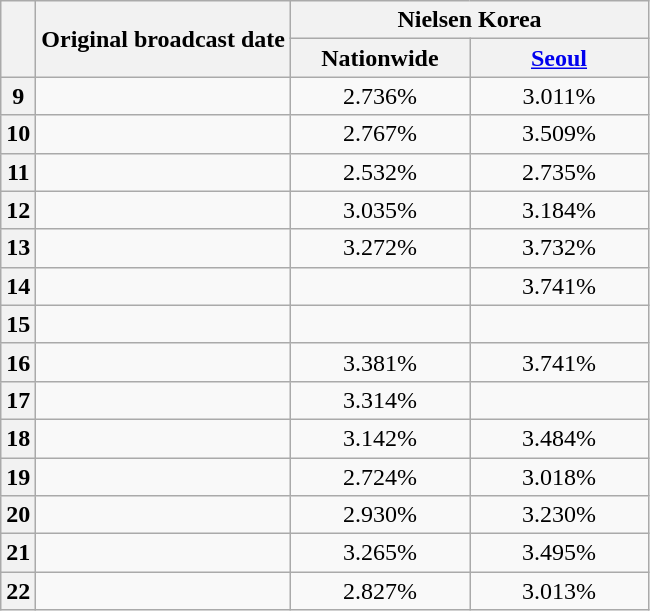<table class="wikitable plainrowheaders sortable" style="text-align:center">
<tr>
<th scope="col" rowspan="2"></th>
<th scope="col" rowspan="2">Original broadcast date</th>
<th scope="col" colspan="2">Nielsen Korea</th>
</tr>
<tr>
<th scope="col" style="width:7em">Nationwide</th>
<th scope="col" style="width:7em"><a href='#'>Seoul</a></th>
</tr>
<tr>
<th>9</th>
<td></td>
<td>2.736%</td>
<td>3.011%</td>
</tr>
<tr>
<th>10</th>
<td></td>
<td>2.767%</td>
<td>3.509%</td>
</tr>
<tr>
<th>11</th>
<td></td>
<td>2.532%</td>
<td>2.735%</td>
</tr>
<tr>
<th>12</th>
<td></td>
<td>3.035%</td>
<td>3.184%</td>
</tr>
<tr>
<th>13</th>
<td></td>
<td>3.272%</td>
<td>3.732%</td>
</tr>
<tr>
<th>14</th>
<td></td>
<td><strong></strong></td>
<td>3.741%</td>
</tr>
<tr>
<th>15</th>
<td></td>
<td><strong></strong></td>
<td><strong></strong></td>
</tr>
<tr>
<th>16</th>
<td></td>
<td>3.381%</td>
<td>3.741%</td>
</tr>
<tr>
<th>17</th>
<td></td>
<td>3.314%</td>
<td><strong></strong></td>
</tr>
<tr>
<th>18</th>
<td></td>
<td>3.142%</td>
<td>3.484%</td>
</tr>
<tr>
<th>19</th>
<td></td>
<td>2.724%</td>
<td>3.018%</td>
</tr>
<tr>
<th>20</th>
<td></td>
<td>2.930%</td>
<td>3.230%</td>
</tr>
<tr>
<th>21</th>
<td></td>
<td>3.265%</td>
<td>3.495%</td>
</tr>
<tr>
<th>22</th>
<td></td>
<td>2.827%</td>
<td>3.013%</td>
</tr>
</table>
